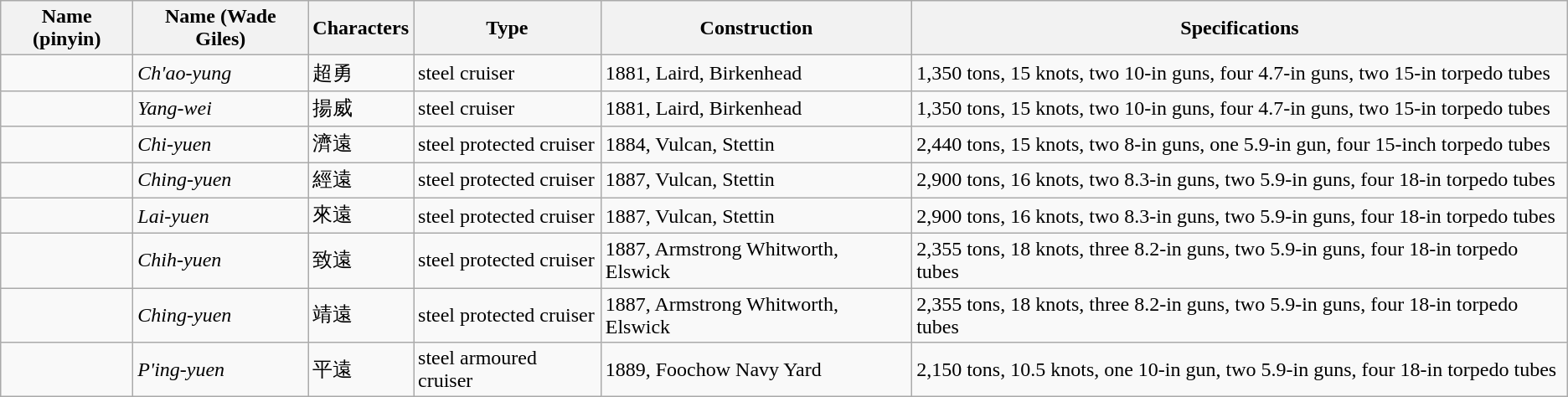<table class="wikitable">
<tr>
<th>Name (pinyin)</th>
<th>Name (Wade Giles)</th>
<th>Characters</th>
<th>Type</th>
<th>Construction</th>
<th>Specifications</th>
</tr>
<tr>
<td></td>
<td><em>Ch'ao-yung</em></td>
<td>超勇</td>
<td>steel cruiser</td>
<td>1881, Laird, Birkenhead</td>
<td>1,350 tons, 15 knots, two 10-in guns, four 4.7-in guns, two 15-in torpedo tubes</td>
</tr>
<tr>
<td></td>
<td><em>Yang-wei</em></td>
<td>揚威</td>
<td>steel cruiser</td>
<td>1881, Laird, Birkenhead</td>
<td>1,350 tons, 15 knots, two 10-in guns, four 4.7-in guns, two 15-in torpedo tubes</td>
</tr>
<tr>
<td></td>
<td><em>Chi-yuen</em></td>
<td>濟遠</td>
<td>steel protected cruiser</td>
<td>1884, Vulcan, Stettin</td>
<td>2,440 tons, 15 knots, two 8-in guns, one 5.9-in gun, four 15-inch torpedo tubes</td>
</tr>
<tr>
<td></td>
<td><em>Ching-yuen</em></td>
<td>經遠</td>
<td>steel protected cruiser</td>
<td>1887, Vulcan, Stettin</td>
<td>2,900 tons, 16 knots, two 8.3-in guns, two 5.9-in guns, four 18-in torpedo tubes</td>
</tr>
<tr>
<td></td>
<td><em>Lai-yuen</em></td>
<td>來遠</td>
<td>steel protected cruiser</td>
<td>1887, Vulcan, Stettin</td>
<td>2,900 tons, 16 knots, two 8.3-in guns, two 5.9-in guns, four 18-in torpedo tubes</td>
</tr>
<tr>
<td></td>
<td><em>Chih-yuen</em></td>
<td>致遠</td>
<td>steel protected cruiser</td>
<td>1887, Armstrong Whitworth, Elswick</td>
<td>2,355 tons, 18 knots, three 8.2-in guns, two 5.9-in guns, four 18-in torpedo tubes</td>
</tr>
<tr>
<td></td>
<td><em>Ching-yuen</em></td>
<td>靖遠</td>
<td>steel protected cruiser</td>
<td>1887, Armstrong Whitworth, Elswick</td>
<td>2,355 tons, 18 knots, three 8.2-in guns, two 5.9-in guns, four 18-in torpedo tubes</td>
</tr>
<tr>
<td></td>
<td><em>P'ing-yuen</em></td>
<td>平遠</td>
<td>steel armoured cruiser</td>
<td>1889, Foochow Navy Yard</td>
<td>2,150 tons, 10.5 knots, one 10-in gun, two 5.9-in guns, four 18-in torpedo tubes</td>
</tr>
</table>
